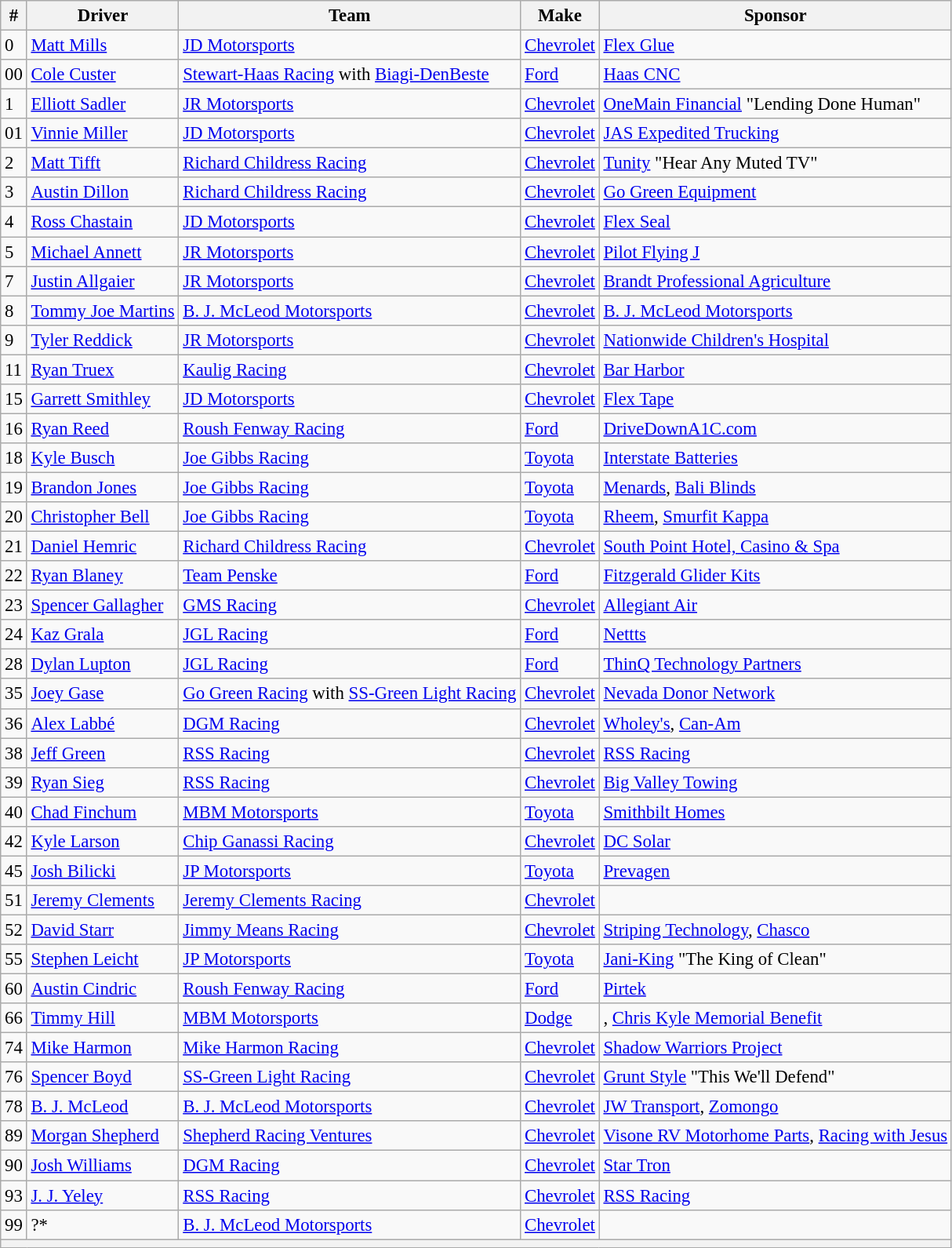<table class="wikitable" style="font-size:95%">
<tr>
<th>#</th>
<th>Driver</th>
<th>Team</th>
<th>Make</th>
<th>Sponsor</th>
</tr>
<tr>
<td>0</td>
<td><a href='#'>Matt Mills</a></td>
<td><a href='#'>JD Motorsports</a></td>
<td><a href='#'>Chevrolet</a></td>
<td><a href='#'>Flex Glue</a></td>
</tr>
<tr>
<td>00</td>
<td><a href='#'>Cole Custer</a></td>
<td><a href='#'>Stewart-Haas Racing</a> with <a href='#'>Biagi-DenBeste</a></td>
<td><a href='#'>Ford</a></td>
<td><a href='#'>Haas CNC</a></td>
</tr>
<tr>
<td>1</td>
<td><a href='#'>Elliott Sadler</a></td>
<td><a href='#'>JR Motorsports</a></td>
<td><a href='#'>Chevrolet</a></td>
<td><a href='#'>OneMain Financial</a> "Lending Done Human"</td>
</tr>
<tr>
<td>01</td>
<td><a href='#'>Vinnie Miller</a></td>
<td><a href='#'>JD Motorsports</a></td>
<td><a href='#'>Chevrolet</a></td>
<td><a href='#'>JAS Expedited Trucking</a></td>
</tr>
<tr>
<td>2</td>
<td><a href='#'>Matt Tifft</a></td>
<td><a href='#'>Richard Childress Racing</a></td>
<td><a href='#'>Chevrolet</a></td>
<td><a href='#'>Tunity</a> "Hear Any Muted TV"</td>
</tr>
<tr>
<td>3</td>
<td><a href='#'>Austin Dillon</a></td>
<td><a href='#'>Richard Childress Racing</a></td>
<td><a href='#'>Chevrolet</a></td>
<td><a href='#'>Go Green Equipment</a></td>
</tr>
<tr>
<td>4</td>
<td><a href='#'>Ross Chastain</a></td>
<td><a href='#'>JD Motorsports</a></td>
<td><a href='#'>Chevrolet</a></td>
<td><a href='#'>Flex Seal</a></td>
</tr>
<tr>
<td>5</td>
<td><a href='#'>Michael Annett</a></td>
<td><a href='#'>JR Motorsports</a></td>
<td><a href='#'>Chevrolet</a></td>
<td><a href='#'>Pilot Flying J</a></td>
</tr>
<tr>
<td>7</td>
<td><a href='#'>Justin Allgaier</a></td>
<td><a href='#'>JR Motorsports</a></td>
<td><a href='#'>Chevrolet</a></td>
<td><a href='#'>Brandt Professional Agriculture</a></td>
</tr>
<tr>
<td>8</td>
<td><a href='#'>Tommy Joe Martins</a></td>
<td><a href='#'>B. J. McLeod Motorsports</a></td>
<td><a href='#'>Chevrolet</a></td>
<td><a href='#'>B. J. McLeod Motorsports</a></td>
</tr>
<tr>
<td>9</td>
<td><a href='#'>Tyler Reddick</a></td>
<td><a href='#'>JR Motorsports</a></td>
<td><a href='#'>Chevrolet</a></td>
<td><a href='#'>Nationwide Children's Hospital</a></td>
</tr>
<tr>
<td>11</td>
<td><a href='#'>Ryan Truex</a></td>
<td><a href='#'>Kaulig Racing</a></td>
<td><a href='#'>Chevrolet</a></td>
<td><a href='#'>Bar Harbor</a></td>
</tr>
<tr>
<td>15</td>
<td><a href='#'>Garrett Smithley</a></td>
<td><a href='#'>JD Motorsports</a></td>
<td><a href='#'>Chevrolet</a></td>
<td><a href='#'>Flex Tape</a></td>
</tr>
<tr>
<td>16</td>
<td><a href='#'>Ryan Reed</a></td>
<td><a href='#'>Roush Fenway Racing</a></td>
<td><a href='#'>Ford</a></td>
<td><a href='#'>DriveDownA1C.com</a></td>
</tr>
<tr>
<td>18</td>
<td><a href='#'>Kyle Busch</a></td>
<td><a href='#'>Joe Gibbs Racing</a></td>
<td><a href='#'>Toyota</a></td>
<td><a href='#'>Interstate Batteries</a></td>
</tr>
<tr>
<td>19</td>
<td><a href='#'>Brandon Jones</a></td>
<td><a href='#'>Joe Gibbs Racing</a></td>
<td><a href='#'>Toyota</a></td>
<td><a href='#'>Menards</a>, <a href='#'>Bali Blinds</a></td>
</tr>
<tr>
<td>20</td>
<td><a href='#'>Christopher Bell</a></td>
<td><a href='#'>Joe Gibbs Racing</a></td>
<td><a href='#'>Toyota</a></td>
<td><a href='#'>Rheem</a>, <a href='#'>Smurfit Kappa</a></td>
</tr>
<tr>
<td>21</td>
<td><a href='#'>Daniel Hemric</a></td>
<td><a href='#'>Richard Childress Racing</a></td>
<td><a href='#'>Chevrolet</a></td>
<td><a href='#'>South Point Hotel, Casino & Spa</a></td>
</tr>
<tr>
<td>22</td>
<td><a href='#'>Ryan Blaney</a></td>
<td><a href='#'>Team Penske</a></td>
<td><a href='#'>Ford</a></td>
<td><a href='#'>Fitzgerald Glider Kits</a></td>
</tr>
<tr>
<td>23</td>
<td><a href='#'>Spencer Gallagher</a></td>
<td><a href='#'>GMS Racing</a></td>
<td><a href='#'>Chevrolet</a></td>
<td><a href='#'>Allegiant Air</a></td>
</tr>
<tr>
<td>24</td>
<td><a href='#'>Kaz Grala</a></td>
<td><a href='#'>JGL Racing</a></td>
<td><a href='#'>Ford</a></td>
<td><a href='#'>Nettts</a></td>
</tr>
<tr>
<td>28</td>
<td><a href='#'>Dylan Lupton</a></td>
<td><a href='#'>JGL Racing</a></td>
<td><a href='#'>Ford</a></td>
<td><a href='#'>ThinQ Technology Partners</a></td>
</tr>
<tr>
<td>35</td>
<td><a href='#'>Joey Gase</a></td>
<td><a href='#'>Go Green Racing</a> with <a href='#'>SS-Green Light Racing</a></td>
<td><a href='#'>Chevrolet</a></td>
<td><a href='#'>Nevada Donor Network</a></td>
</tr>
<tr>
<td>36</td>
<td><a href='#'>Alex Labbé</a></td>
<td><a href='#'>DGM Racing</a></td>
<td><a href='#'>Chevrolet</a></td>
<td><a href='#'>Wholey's</a>, <a href='#'>Can-Am</a></td>
</tr>
<tr>
<td>38</td>
<td><a href='#'>Jeff Green</a></td>
<td><a href='#'>RSS Racing</a></td>
<td><a href='#'>Chevrolet</a></td>
<td><a href='#'>RSS Racing</a></td>
</tr>
<tr>
<td>39</td>
<td><a href='#'>Ryan Sieg</a></td>
<td><a href='#'>RSS Racing</a></td>
<td><a href='#'>Chevrolet</a></td>
<td><a href='#'>Big Valley Towing</a></td>
</tr>
<tr>
<td>40</td>
<td><a href='#'>Chad Finchum</a></td>
<td><a href='#'>MBM Motorsports</a></td>
<td><a href='#'>Toyota</a></td>
<td><a href='#'>Smithbilt Homes</a></td>
</tr>
<tr>
<td>42</td>
<td><a href='#'>Kyle Larson</a></td>
<td><a href='#'>Chip Ganassi Racing</a></td>
<td><a href='#'>Chevrolet</a></td>
<td><a href='#'>DC Solar</a></td>
</tr>
<tr>
<td>45</td>
<td><a href='#'>Josh Bilicki</a></td>
<td><a href='#'>JP Motorsports</a></td>
<td><a href='#'>Toyota</a></td>
<td><a href='#'>Prevagen</a></td>
</tr>
<tr>
<td>51</td>
<td><a href='#'>Jeremy Clements</a></td>
<td><a href='#'>Jeremy Clements Racing</a></td>
<td><a href='#'>Chevrolet</a></td>
<td></td>
</tr>
<tr>
<td>52</td>
<td><a href='#'>David Starr</a></td>
<td><a href='#'>Jimmy Means Racing</a></td>
<td><a href='#'>Chevrolet</a></td>
<td><a href='#'>Striping Technology</a>, <a href='#'>Chasco</a></td>
</tr>
<tr>
<td>55</td>
<td><a href='#'>Stephen Leicht</a></td>
<td><a href='#'>JP Motorsports</a></td>
<td><a href='#'>Toyota</a></td>
<td><a href='#'>Jani-King</a> "The King of Clean"</td>
</tr>
<tr>
<td>60</td>
<td><a href='#'>Austin Cindric</a></td>
<td><a href='#'>Roush Fenway Racing</a></td>
<td><a href='#'>Ford</a></td>
<td><a href='#'>Pirtek</a></td>
</tr>
<tr>
<td>66</td>
<td><a href='#'>Timmy Hill</a></td>
<td><a href='#'>MBM Motorsports</a></td>
<td><a href='#'>Dodge</a></td>
<td>, <a href='#'>Chris Kyle Memorial Benefit</a></td>
</tr>
<tr>
<td>74</td>
<td><a href='#'>Mike Harmon</a></td>
<td><a href='#'>Mike Harmon Racing</a></td>
<td><a href='#'>Chevrolet</a></td>
<td><a href='#'>Shadow Warriors Project</a></td>
</tr>
<tr>
<td>76</td>
<td><a href='#'>Spencer Boyd</a></td>
<td><a href='#'>SS-Green Light Racing</a></td>
<td><a href='#'>Chevrolet</a></td>
<td><a href='#'>Grunt Style</a> "This We'll Defend"</td>
</tr>
<tr>
<td>78</td>
<td><a href='#'>B. J. McLeod</a></td>
<td><a href='#'>B. J. McLeod Motorsports</a></td>
<td><a href='#'>Chevrolet</a></td>
<td><a href='#'>JW Transport</a>, <a href='#'>Zomongo</a></td>
</tr>
<tr>
<td>89</td>
<td><a href='#'>Morgan Shepherd</a></td>
<td><a href='#'>Shepherd Racing Ventures</a></td>
<td><a href='#'>Chevrolet</a></td>
<td><a href='#'>Visone RV Motorhome Parts</a>, <a href='#'>Racing with Jesus</a></td>
</tr>
<tr>
<td>90</td>
<td><a href='#'>Josh Williams</a></td>
<td><a href='#'>DGM Racing</a></td>
<td><a href='#'>Chevrolet</a></td>
<td><a href='#'>Star Tron</a></td>
</tr>
<tr>
<td>93</td>
<td><a href='#'>J. J. Yeley</a></td>
<td><a href='#'>RSS Racing</a></td>
<td><a href='#'>Chevrolet</a></td>
<td><a href='#'>RSS Racing</a></td>
</tr>
<tr>
<td>99</td>
<td>?*</td>
<td><a href='#'>B. J. McLeod Motorsports</a></td>
<td><a href='#'>Chevrolet</a></td>
<td></td>
</tr>
<tr>
<th colspan="5"></th>
</tr>
</table>
